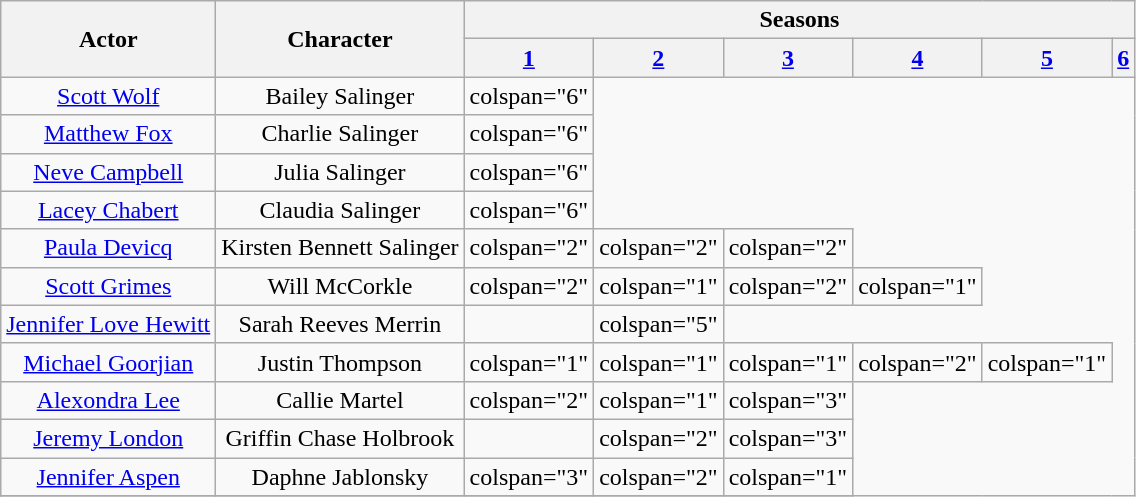<table class="wikitable sortable" style="text-align:center">
<tr>
<th rowspan="2">Actor</th>
<th rowspan="2">Character</th>
<th colspan="6">Seasons</th>
</tr>
<tr>
<th><a href='#'>1</a></th>
<th><a href='#'>2</a></th>
<th><a href='#'>3</a></th>
<th><a href='#'>4</a></th>
<th><a href='#'>5</a></th>
<th><a href='#'>6</a></th>
</tr>
<tr>
<td><a href='#'>Scott Wolf</a></td>
<td>Bailey Salinger</td>
<td>colspan="6" </td>
</tr>
<tr>
<td><a href='#'>Matthew Fox</a></td>
<td>Charlie Salinger</td>
<td>colspan="6" </td>
</tr>
<tr>
<td><a href='#'>Neve Campbell</a></td>
<td>Julia Salinger</td>
<td>colspan="6" </td>
</tr>
<tr>
<td><a href='#'>Lacey Chabert</a></td>
<td>Claudia Salinger</td>
<td>colspan="6" </td>
</tr>
<tr>
<td><a href='#'>Paula Devicq</a></td>
<td>Kirsten Bennett Salinger</td>
<td>colspan="2" </td>
<td>colspan="2" </td>
<td>colspan="2" </td>
</tr>
<tr>
<td><a href='#'>Scott Grimes</a></td>
<td>Will McCorkle</td>
<td>colspan="2" </td>
<td>colspan="1" </td>
<td>colspan="2" </td>
<td>colspan="1" </td>
</tr>
<tr>
<td><a href='#'>Jennifer Love Hewitt</a></td>
<td>Sarah Reeves Merrin</td>
<td></td>
<td>colspan="5" </td>
</tr>
<tr>
<td><a href='#'>Michael Goorjian</a></td>
<td>Justin Thompson</td>
<td>colspan="1" </td>
<td>colspan="1" </td>
<td>colspan="1" </td>
<td>colspan="2" </td>
<td>colspan="1" </td>
</tr>
<tr>
<td><a href='#'>Alexondra Lee</a></td>
<td>Callie Martel</td>
<td>colspan="2" </td>
<td>colspan="1" </td>
<td>colspan="3" </td>
</tr>
<tr>
<td><a href='#'>Jeremy London</a></td>
<td>Griffin Chase Holbrook</td>
<td></td>
<td>colspan="2" </td>
<td>colspan="3" </td>
</tr>
<tr>
<td><a href='#'>Jennifer Aspen</a></td>
<td>Daphne Jablonsky</td>
<td>colspan="3" </td>
<td>colspan="2" </td>
<td>colspan="1" </td>
</tr>
<tr>
</tr>
</table>
